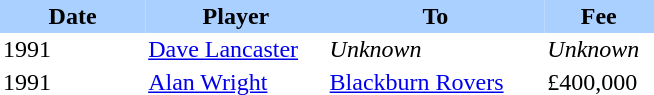<table border="0" cellspacing="0" cellpadding="2">
<tr bgcolor=AAD0FF>
<th width=20%>Date</th>
<th width=25%>Player</th>
<th width=30%>To</th>
<th width=15%>Fee</th>
</tr>
<tr>
<td>1991</td>
<td><a href='#'>Dave Lancaster</a></td>
<td><em>Unknown</em></td>
<td><em>Unknown</em></td>
</tr>
<tr>
<td>1991</td>
<td><a href='#'>Alan Wright</a></td>
<td><a href='#'>Blackburn Rovers</a></td>
<td>£400,000</td>
</tr>
</table>
